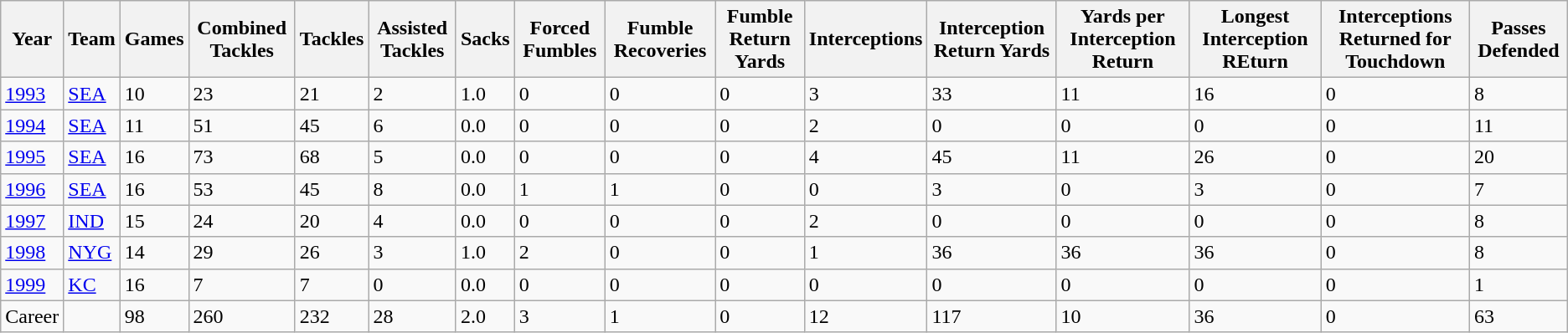<table class="wikitable">
<tr>
<th>Year</th>
<th>Team</th>
<th>Games</th>
<th>Combined Tackles</th>
<th>Tackles</th>
<th>Assisted Tackles</th>
<th>Sacks</th>
<th>Forced Fumbles</th>
<th>Fumble Recoveries</th>
<th>Fumble Return Yards</th>
<th>Interceptions</th>
<th>Interception Return Yards</th>
<th>Yards per Interception Return</th>
<th>Longest Interception REturn</th>
<th>Interceptions Returned for Touchdown</th>
<th>Passes Defended</th>
</tr>
<tr>
<td><a href='#'>1993</a></td>
<td><a href='#'>SEA</a></td>
<td>10</td>
<td>23</td>
<td>21</td>
<td>2</td>
<td>1.0</td>
<td>0</td>
<td>0</td>
<td>0</td>
<td>3</td>
<td>33</td>
<td>11</td>
<td>16</td>
<td>0</td>
<td>8</td>
</tr>
<tr>
<td><a href='#'>1994</a></td>
<td><a href='#'>SEA</a></td>
<td>11</td>
<td>51</td>
<td>45</td>
<td>6</td>
<td>0.0</td>
<td>0</td>
<td>0</td>
<td>0</td>
<td>2</td>
<td>0</td>
<td>0</td>
<td>0</td>
<td>0</td>
<td>11</td>
</tr>
<tr>
<td><a href='#'>1995</a></td>
<td><a href='#'>SEA</a></td>
<td>16</td>
<td>73</td>
<td>68</td>
<td>5</td>
<td>0.0</td>
<td>0</td>
<td>0</td>
<td>0</td>
<td>4</td>
<td>45</td>
<td>11</td>
<td>26</td>
<td>0</td>
<td>20</td>
</tr>
<tr>
<td><a href='#'>1996</a></td>
<td><a href='#'>SEA</a></td>
<td>16</td>
<td>53</td>
<td>45</td>
<td>8</td>
<td>0.0</td>
<td>1</td>
<td>1</td>
<td>0</td>
<td>0</td>
<td>3</td>
<td>0</td>
<td>3</td>
<td>0</td>
<td>7</td>
</tr>
<tr>
<td><a href='#'>1997</a></td>
<td><a href='#'>IND</a></td>
<td>15</td>
<td>24</td>
<td>20</td>
<td>4</td>
<td>0.0</td>
<td>0</td>
<td>0</td>
<td>0</td>
<td>2</td>
<td>0</td>
<td>0</td>
<td>0</td>
<td>0</td>
<td>8</td>
</tr>
<tr>
<td><a href='#'>1998</a></td>
<td><a href='#'>NYG</a></td>
<td>14</td>
<td>29</td>
<td>26</td>
<td>3</td>
<td>1.0</td>
<td>2</td>
<td>0</td>
<td>0</td>
<td>1</td>
<td>36</td>
<td>36</td>
<td>36</td>
<td>0</td>
<td>8</td>
</tr>
<tr>
<td><a href='#'>1999</a></td>
<td><a href='#'>KC</a></td>
<td>16</td>
<td>7</td>
<td>7</td>
<td>0</td>
<td>0.0</td>
<td>0</td>
<td>0</td>
<td>0</td>
<td>0</td>
<td>0</td>
<td>0</td>
<td>0</td>
<td>0</td>
<td>1</td>
</tr>
<tr>
<td>Career</td>
<td></td>
<td>98</td>
<td>260</td>
<td>232</td>
<td>28</td>
<td>2.0</td>
<td>3</td>
<td>1</td>
<td>0</td>
<td>12</td>
<td>117</td>
<td>10</td>
<td>36</td>
<td>0</td>
<td>63</td>
</tr>
</table>
